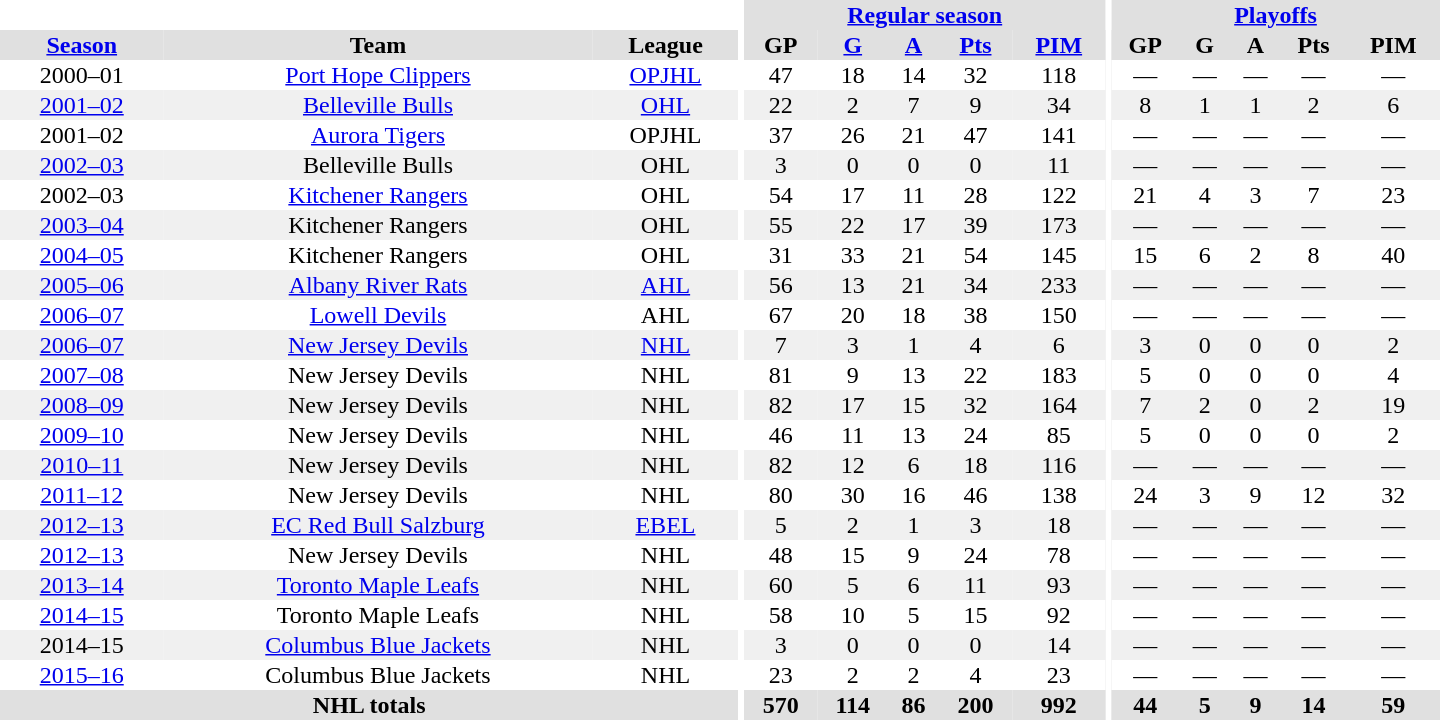<table border="0" cellpadding="1" cellspacing="0" style="text-align:center; width:60em">
<tr bgcolor="#e0e0e0">
<th colspan="3" bgcolor="#ffffff"></th>
<th rowspan="99" bgcolor="#ffffff"></th>
<th colspan="5"><a href='#'>Regular season</a></th>
<th rowspan="99" bgcolor="#ffffff"></th>
<th colspan="5"><a href='#'>Playoffs</a></th>
</tr>
<tr bgcolor="#e0e0e0">
<th><a href='#'>Season</a></th>
<th>Team</th>
<th>League</th>
<th>GP</th>
<th><a href='#'>G</a></th>
<th><a href='#'>A</a></th>
<th><a href='#'>Pts</a></th>
<th><a href='#'>PIM</a></th>
<th>GP</th>
<th>G</th>
<th>A</th>
<th>Pts</th>
<th>PIM</th>
</tr>
<tr>
<td>2000–01</td>
<td><a href='#'>Port Hope Clippers</a></td>
<td><a href='#'>OPJHL</a></td>
<td>47</td>
<td>18</td>
<td>14</td>
<td>32</td>
<td>118</td>
<td>—</td>
<td>—</td>
<td>—</td>
<td>—</td>
<td>—</td>
</tr>
<tr Style="background:#f0f0f0;">
<td><a href='#'>2001–02</a></td>
<td><a href='#'>Belleville Bulls</a></td>
<td><a href='#'>OHL</a></td>
<td>22</td>
<td>2</td>
<td>7</td>
<td>9</td>
<td>34</td>
<td>8</td>
<td>1</td>
<td>1</td>
<td>2</td>
<td>6</td>
</tr>
<tr>
<td>2001–02</td>
<td><a href='#'>Aurora Tigers</a></td>
<td>OPJHL</td>
<td>37</td>
<td>26</td>
<td>21</td>
<td>47</td>
<td>141</td>
<td>—</td>
<td>—</td>
<td>—</td>
<td>—</td>
<td>—</td>
</tr>
<tr Style="background:#f0f0f0;">
<td><a href='#'>2002–03</a></td>
<td>Belleville Bulls</td>
<td>OHL</td>
<td>3</td>
<td>0</td>
<td>0</td>
<td>0</td>
<td>11</td>
<td>—</td>
<td>—</td>
<td>—</td>
<td>—</td>
<td>—</td>
</tr>
<tr>
<td>2002–03</td>
<td><a href='#'>Kitchener Rangers</a></td>
<td>OHL</td>
<td>54</td>
<td>17</td>
<td>11</td>
<td>28</td>
<td>122</td>
<td>21</td>
<td>4</td>
<td>3</td>
<td>7</td>
<td>23</td>
</tr>
<tr Style="background:#f0f0f0;">
<td><a href='#'>2003–04</a></td>
<td>Kitchener Rangers</td>
<td>OHL</td>
<td>55</td>
<td>22</td>
<td>17</td>
<td>39</td>
<td>173</td>
<td>—</td>
<td>—</td>
<td>—</td>
<td>—</td>
<td>—</td>
</tr>
<tr>
<td><a href='#'>2004–05</a></td>
<td>Kitchener Rangers</td>
<td>OHL</td>
<td>31</td>
<td>33</td>
<td>21</td>
<td>54</td>
<td>145</td>
<td>15</td>
<td>6</td>
<td>2</td>
<td>8</td>
<td>40</td>
</tr>
<tr Style="background:#f0f0f0;">
<td><a href='#'>2005–06</a></td>
<td><a href='#'>Albany River Rats</a></td>
<td><a href='#'>AHL</a></td>
<td>56</td>
<td>13</td>
<td>21</td>
<td>34</td>
<td>233</td>
<td>—</td>
<td>—</td>
<td>—</td>
<td>—</td>
<td>—</td>
</tr>
<tr>
<td><a href='#'>2006–07</a></td>
<td><a href='#'>Lowell Devils</a></td>
<td>AHL</td>
<td>67</td>
<td>20</td>
<td>18</td>
<td>38</td>
<td>150</td>
<td>—</td>
<td>—</td>
<td>—</td>
<td>—</td>
<td>—</td>
</tr>
<tr Style="background:#f0f0f0;">
<td><a href='#'>2006–07</a></td>
<td><a href='#'>New Jersey Devils</a></td>
<td><a href='#'>NHL</a></td>
<td>7</td>
<td>3</td>
<td>1</td>
<td>4</td>
<td>6</td>
<td>3</td>
<td>0</td>
<td>0</td>
<td>0</td>
<td>2</td>
</tr>
<tr>
<td><a href='#'>2007–08</a></td>
<td>New Jersey Devils</td>
<td>NHL</td>
<td>81</td>
<td>9</td>
<td>13</td>
<td>22</td>
<td>183</td>
<td>5</td>
<td>0</td>
<td>0</td>
<td>0</td>
<td>4</td>
</tr>
<tr Style="background:#f0f0f0;">
<td><a href='#'>2008–09</a></td>
<td>New Jersey Devils</td>
<td>NHL</td>
<td>82</td>
<td>17</td>
<td>15</td>
<td>32</td>
<td>164</td>
<td>7</td>
<td>2</td>
<td>0</td>
<td>2</td>
<td>19</td>
</tr>
<tr>
<td><a href='#'>2009–10</a></td>
<td>New Jersey Devils</td>
<td>NHL</td>
<td>46</td>
<td>11</td>
<td>13</td>
<td>24</td>
<td>85</td>
<td>5</td>
<td>0</td>
<td>0</td>
<td>0</td>
<td>2</td>
</tr>
<tr Style="background:#f0f0f0;">
<td><a href='#'>2010–11</a></td>
<td>New Jersey Devils</td>
<td>NHL</td>
<td>82</td>
<td>12</td>
<td>6</td>
<td>18</td>
<td>116</td>
<td>—</td>
<td>—</td>
<td>—</td>
<td>—</td>
<td>—</td>
</tr>
<tr>
<td><a href='#'>2011–12</a></td>
<td>New Jersey Devils</td>
<td>NHL</td>
<td>80</td>
<td>30</td>
<td>16</td>
<td>46</td>
<td>138</td>
<td>24</td>
<td>3</td>
<td>9</td>
<td>12</td>
<td>32</td>
</tr>
<tr Style="background:#f0f0f0;">
<td><a href='#'>2012–13</a></td>
<td><a href='#'>EC Red Bull Salzburg</a></td>
<td><a href='#'>EBEL</a></td>
<td>5</td>
<td>2</td>
<td>1</td>
<td>3</td>
<td>18</td>
<td>—</td>
<td>—</td>
<td>—</td>
<td>—</td>
<td>—</td>
</tr>
<tr>
<td><a href='#'>2012–13</a></td>
<td>New Jersey Devils</td>
<td>NHL</td>
<td>48</td>
<td>15</td>
<td>9</td>
<td>24</td>
<td>78</td>
<td>—</td>
<td>—</td>
<td>—</td>
<td>—</td>
<td>—</td>
</tr>
<tr Style="background:#f0f0f0;">
<td><a href='#'>2013–14</a></td>
<td><a href='#'>Toronto Maple Leafs</a></td>
<td>NHL</td>
<td>60</td>
<td>5</td>
<td>6</td>
<td>11</td>
<td>93</td>
<td>—</td>
<td>—</td>
<td>—</td>
<td>—</td>
<td>—</td>
</tr>
<tr>
<td><a href='#'>2014–15</a></td>
<td>Toronto Maple Leafs</td>
<td>NHL</td>
<td>58</td>
<td>10</td>
<td>5</td>
<td>15</td>
<td>92</td>
<td>—</td>
<td>—</td>
<td>—</td>
<td>—</td>
<td>—</td>
</tr>
<tr Style="background:#f0f0f0;">
<td>2014–15</td>
<td><a href='#'>Columbus Blue Jackets</a></td>
<td>NHL</td>
<td>3</td>
<td>0</td>
<td>0</td>
<td>0</td>
<td>14</td>
<td>—</td>
<td>—</td>
<td>—</td>
<td>—</td>
<td>—</td>
</tr>
<tr>
<td><a href='#'>2015–16</a></td>
<td>Columbus Blue Jackets</td>
<td>NHL</td>
<td>23</td>
<td>2</td>
<td>2</td>
<td>4</td>
<td>23</td>
<td>—</td>
<td>—</td>
<td>—</td>
<td>—</td>
<td>—</td>
</tr>
<tr Style="background:#e0e0e0;">
<th colspan="3">NHL totals</th>
<th>570</th>
<th>114</th>
<th>86</th>
<th>200</th>
<th>992</th>
<th>44</th>
<th>5</th>
<th>9</th>
<th>14</th>
<th>59</th>
</tr>
</table>
